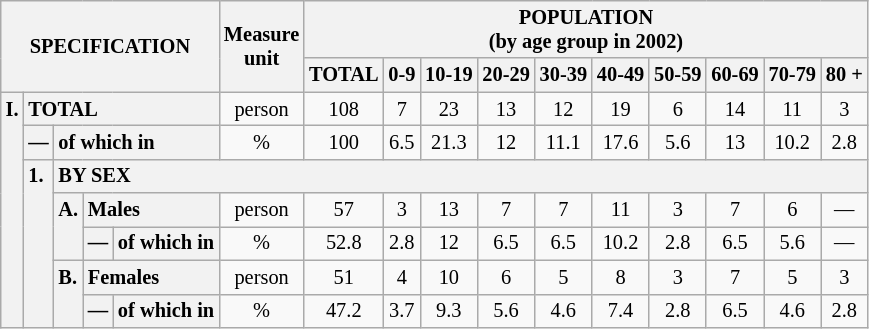<table class="wikitable" style="font-size:85%; text-align:center">
<tr>
<th rowspan="2" colspan="5">SPECIFICATION</th>
<th rowspan="2">Measure<br> unit</th>
<th colspan="10" rowspan="1">POPULATION<br> (by age group in 2002)</th>
</tr>
<tr>
<th>TOTAL</th>
<th>0-9</th>
<th>10-19</th>
<th>20-29</th>
<th>30-39</th>
<th>40-49</th>
<th>50-59</th>
<th>60-69</th>
<th>70-79</th>
<th>80 +</th>
</tr>
<tr>
<th style="text-align:left" valign="top" rowspan="7">I.</th>
<th style="text-align:left" colspan="4">TOTAL</th>
<td>person</td>
<td>108</td>
<td>7</td>
<td>23</td>
<td>13</td>
<td>12</td>
<td>19</td>
<td>6</td>
<td>14</td>
<td>11</td>
<td>3</td>
</tr>
<tr>
<th style="text-align:left" valign="top">—</th>
<th style="text-align:left" colspan="3">of which in</th>
<td>%</td>
<td>100</td>
<td>6.5</td>
<td>21.3</td>
<td>12</td>
<td>11.1</td>
<td>17.6</td>
<td>5.6</td>
<td>13</td>
<td>10.2</td>
<td>2.8</td>
</tr>
<tr>
<th style="text-align:left" valign="top" rowspan="5">1.</th>
<th style="text-align:left" colspan="14">BY SEX</th>
</tr>
<tr>
<th style="text-align:left" valign="top" rowspan="2">A.</th>
<th style="text-align:left" colspan="2">Males</th>
<td>person</td>
<td>57</td>
<td>3</td>
<td>13</td>
<td>7</td>
<td>7</td>
<td>11</td>
<td>3</td>
<td>7</td>
<td>6</td>
<td>—</td>
</tr>
<tr>
<th style="text-align:left" valign="top">—</th>
<th style="text-align:left" colspan="1">of which in</th>
<td>%</td>
<td>52.8</td>
<td>2.8</td>
<td>12</td>
<td>6.5</td>
<td>6.5</td>
<td>10.2</td>
<td>2.8</td>
<td>6.5</td>
<td>5.6</td>
<td>—</td>
</tr>
<tr>
<th style="text-align:left" valign="top" rowspan="2">B.</th>
<th style="text-align:left" colspan="2">Females</th>
<td>person</td>
<td>51</td>
<td>4</td>
<td>10</td>
<td>6</td>
<td>5</td>
<td>8</td>
<td>3</td>
<td>7</td>
<td>5</td>
<td>3</td>
</tr>
<tr>
<th style="text-align:left" valign="top">—</th>
<th style="text-align:left" colspan="1">of which in</th>
<td>%</td>
<td>47.2</td>
<td>3.7</td>
<td>9.3</td>
<td>5.6</td>
<td>4.6</td>
<td>7.4</td>
<td>2.8</td>
<td>6.5</td>
<td>4.6</td>
<td>2.8</td>
</tr>
</table>
